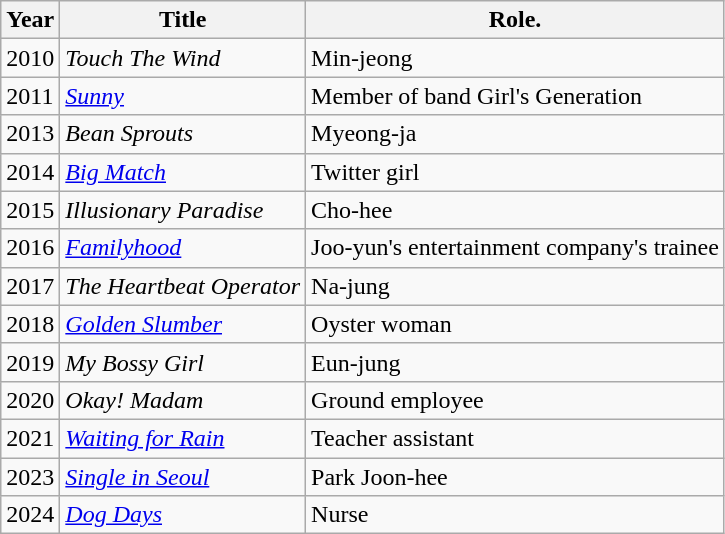<table class="wikitable">
<tr>
<th>Year</th>
<th>Title</th>
<th>Role.</th>
</tr>
<tr>
<td>2010</td>
<td><em>Touch The Wind</em></td>
<td>Min-jeong</td>
</tr>
<tr>
<td>2011</td>
<td><em><a href='#'>Sunny</a></em></td>
<td>Member of band Girl's Generation</td>
</tr>
<tr>
<td>2013</td>
<td><em>Bean Sprouts</em></td>
<td>Myeong-ja</td>
</tr>
<tr>
<td>2014</td>
<td><em><a href='#'>Big Match</a></em></td>
<td>Twitter girl</td>
</tr>
<tr>
<td>2015</td>
<td><em>Illusionary Paradise</em></td>
<td>Cho-hee</td>
</tr>
<tr>
<td>2016</td>
<td><em><a href='#'>Familyhood</a></em></td>
<td>Joo-yun's entertainment company's trainee</td>
</tr>
<tr>
<td>2017</td>
<td><em>The Heartbeat Operator</em></td>
<td>Na-jung</td>
</tr>
<tr>
<td>2018</td>
<td><em><a href='#'>Golden Slumber</a></em></td>
<td>Oyster woman</td>
</tr>
<tr>
<td>2019</td>
<td><em>My Bossy Girl</em></td>
<td>Eun-jung</td>
</tr>
<tr>
<td>2020</td>
<td><em>Okay! Madam</em></td>
<td>Ground employee</td>
</tr>
<tr>
<td>2021</td>
<td><em><a href='#'>Waiting for Rain</a></em></td>
<td>Teacher assistant</td>
</tr>
<tr>
<td>2023</td>
<td><em><a href='#'>Single in Seoul</a></em></td>
<td>Park Joon-hee</td>
</tr>
<tr>
<td>2024</td>
<td><em><a href='#'>Dog Days</a></em></td>
<td>Nurse</td>
</tr>
</table>
